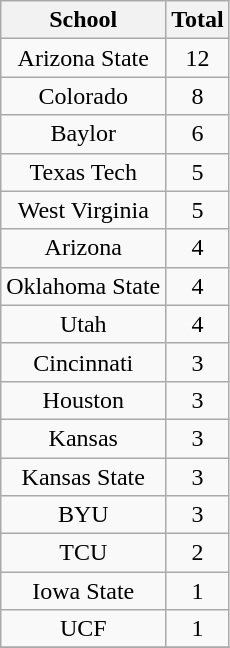<table class=wikitable style="text-align:center">
<tr>
<th>School</th>
<th>Total</th>
</tr>
<tr>
<td>Arizona State</td>
<td>12</td>
</tr>
<tr>
<td>Colorado</td>
<td>8</td>
</tr>
<tr>
<td>Baylor</td>
<td>6</td>
</tr>
<tr>
<td>Texas Tech</td>
<td>5</td>
</tr>
<tr>
<td>West Virginia</td>
<td>5</td>
</tr>
<tr>
<td>Arizona</td>
<td>4</td>
</tr>
<tr>
<td>Oklahoma State</td>
<td>4</td>
</tr>
<tr>
<td>Utah</td>
<td>4</td>
</tr>
<tr>
<td>Cincinnati</td>
<td>3</td>
</tr>
<tr>
<td>Houston</td>
<td>3</td>
</tr>
<tr>
<td>Kansas</td>
<td>3</td>
</tr>
<tr>
<td>Kansas State</td>
<td>3</td>
</tr>
<tr>
<td>BYU</td>
<td>3</td>
</tr>
<tr>
<td>TCU</td>
<td>2</td>
</tr>
<tr>
<td>Iowa State</td>
<td>1</td>
</tr>
<tr>
<td>UCF</td>
<td>1</td>
</tr>
<tr>
</tr>
</table>
